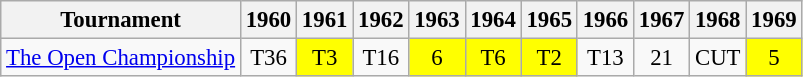<table class="wikitable" style="font-size:95%;text-align:center;">
<tr>
<th>Tournament</th>
<th>1960</th>
<th>1961</th>
<th>1962</th>
<th>1963</th>
<th>1964</th>
<th>1965</th>
<th>1966</th>
<th>1967</th>
<th>1968</th>
<th>1969</th>
</tr>
<tr>
<td align=left><a href='#'>The Open Championship</a></td>
<td>T36</td>
<td style="background:yellow;">T3</td>
<td>T16</td>
<td style="background:yellow;">6</td>
<td style="background:yellow;">T6</td>
<td style="background:yellow;">T2</td>
<td>T13</td>
<td>21</td>
<td>CUT</td>
<td style="background:yellow;">5</td>
</tr>
</table>
